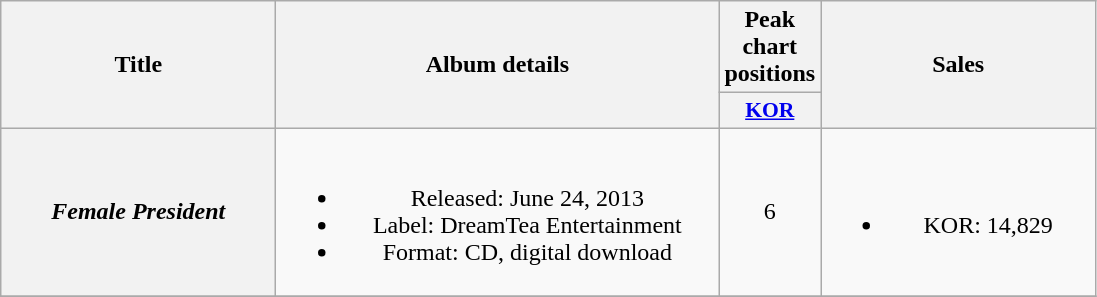<table class="wikitable plainrowheaders" style="text-align:center;">
<tr>
<th scope="col" rowspan="2" style="width:11em;">Title</th>
<th scope="col" rowspan="2" style="width:18em;">Album details</th>
<th scope="col" colspan="1">Peak chart positions</th>
<th scope="col" rowspan="2" style="width:11em;">Sales</th>
</tr>
<tr>
<th scope="col" style="width:3em;font-size:90%"><a href='#'>KOR</a><br></th>
</tr>
<tr>
<th scope="row"><em>Female President</em></th>
<td><br><ul><li>Released: June 24, 2013</li><li>Label: DreamTea Entertainment</li><li>Format: CD, digital download</li></ul></td>
<td>6</td>
<td><br><ul><li>KOR: 14,829</li></ul></td>
</tr>
<tr>
</tr>
</table>
